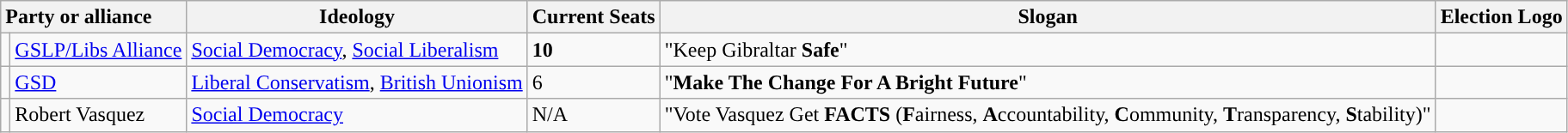<table class="wikitable" style="text-align:left;">
<tr>
<th style="text-align:left;" colspan="2">Party or alliance</th>
<th>Ideology</th>
<th>Current Seats</th>
<th>Slogan</th>
<th>Election Logo</th>
</tr>
<tr>
<td></td>
<td><a href='#'>GSLP/Libs Alliance</a></td>
<td><a href='#'>Social Democracy</a>, <a href='#'>Social Liberalism</a></td>
<td><strong>10</strong></td>
<td>"Keep Gibraltar <strong>Safe</strong>"</td>
<td></td>
</tr>
<tr>
<td></td>
<td><a href='#'>GSD</a></td>
<td><a href='#'>Liberal Conservatism</a>, <a href='#'>British Unionism</a></td>
<td>6</td>
<td>"<strong>Make The Change For A Bright Future</strong>"</td>
<td></td>
</tr>
<tr>
<td></td>
<td>Robert Vasquez</td>
<td><a href='#'>Social Democracy</a></td>
<td>N/A</td>
<td>"Vote Vasquez Get <strong>FACTS</strong> (<strong>F</strong>airness, <strong>A</strong>ccountability, <strong>C</strong>ommunity, <strong>T</strong>ransparency, <strong>S</strong>tability)"</td>
<td></td>
</tr>
</table>
